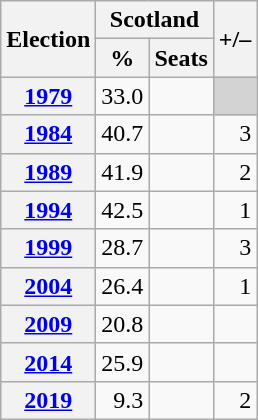<table class="wikitable" style="text-align:right">
<tr>
<th rowspan=2>Election</th>
<th colspan=2>Scotland</th>
<th rowspan=2>+/–</th>
</tr>
<tr>
<th>%</th>
<th>Seats</th>
</tr>
<tr>
<th><a href='#'>1979</a></th>
<td>33.0</td>
<td></td>
<td style="background:lightgrey;"></td>
</tr>
<tr>
<th><a href='#'>1984</a></th>
<td>40.7</td>
<td></td>
<td> 3</td>
</tr>
<tr>
<th><a href='#'>1989</a></th>
<td>41.9</td>
<td></td>
<td> 2</td>
</tr>
<tr>
<th><a href='#'>1994</a></th>
<td>42.5</td>
<td></td>
<td> 1</td>
</tr>
<tr>
<th><a href='#'>1999</a></th>
<td>28.7</td>
<td></td>
<td> 3</td>
</tr>
<tr>
<th><a href='#'>2004</a></th>
<td>26.4</td>
<td></td>
<td> 1</td>
</tr>
<tr>
<th><a href='#'>2009</a></th>
<td>20.8</td>
<td></td>
<td></td>
</tr>
<tr>
<th><a href='#'>2014</a></th>
<td>25.9</td>
<td></td>
<td></td>
</tr>
<tr>
<th><a href='#'>2019</a></th>
<td>9.3</td>
<td></td>
<td> 2</td>
</tr>
</table>
